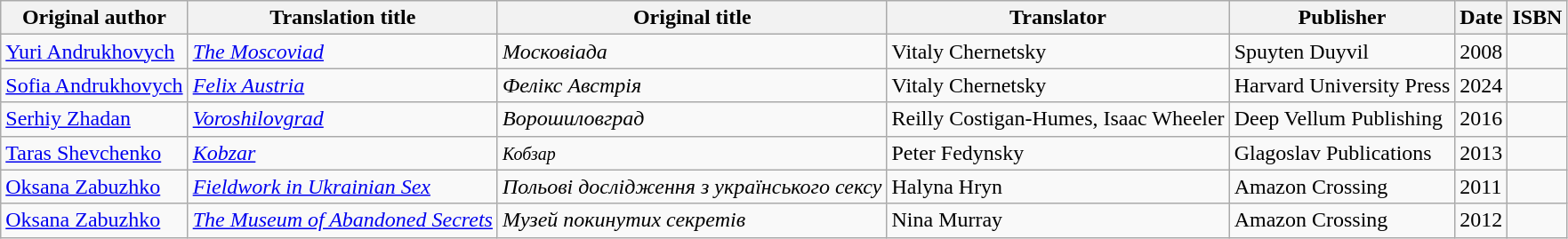<table class="wikitable sortable" border="0">
<tr>
<th scope="col">Original author</th>
<th scope="col">Translation title</th>
<th scope="col">Original title</th>
<th scope="col">Translator</th>
<th scope="col">Publisher</th>
<th scope="col">Date</th>
<th scope="col">ISBN</th>
</tr>
<tr>
<td><a href='#'>Yuri Andrukhovych</a></td>
<td><em><a href='#'>The Moscoviad</a></em></td>
<td><em>Московіада</em></td>
<td>Vitaly Chernetsky</td>
<td>Spuyten Duyvil</td>
<td>2008</td>
<td></td>
</tr>
<tr>
<td><a href='#'>Sofia Andrukhovych</a></td>
<td><em><a href='#'>Felix Austria</a></em></td>
<td><em>Фелікс Австрія</em></td>
<td>Vitaly Chernetsky</td>
<td>Harvard University Press</td>
<td>2024</td>
<td></td>
</tr>
<tr>
<td><a href='#'>Serhiy Zhadan</a></td>
<td><em><a href='#'>Voroshilovgrad</a></em></td>
<td><em>Ворошиловград</em></td>
<td>Reilly Costigan-Humes, Isaac Wheeler</td>
<td>Deep Vellum Publishing</td>
<td>2016</td>
<td></td>
</tr>
<tr>
<td><a href='#'>Taras Shevchenko</a></td>
<td><em><a href='#'>Kobzar</a></em></td>
<td><small><em>Кобзар</em></small></td>
<td>Peter Fedynsky</td>
<td>Glagoslav Publications</td>
<td>2013</td>
<td></td>
</tr>
<tr>
<td><a href='#'>Oksana Zabuzhko</a></td>
<td><em><a href='#'>Fieldwork in Ukrainian Sex</a></em></td>
<td><em>Польові дослідження з українського сексу</em></td>
<td>Halyna Hryn</td>
<td>Amazon Crossing</td>
<td>2011</td>
<td></td>
</tr>
<tr>
<td><a href='#'>Oksana Zabuzhko</a></td>
<td><em><a href='#'>The Museum of Abandoned Secrets</a></em></td>
<td><em>Музей покинутих секретів</em></td>
<td>Nina Murray</td>
<td>Amazon Crossing</td>
<td>2012</td>
<td></td>
</tr>
</table>
